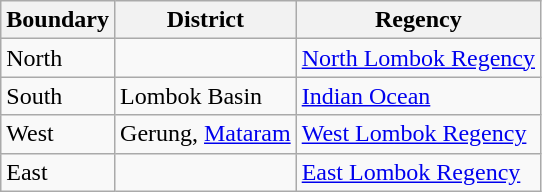<table class="wikitable">
<tr>
<th>Boundary</th>
<th>District</th>
<th>Regency</th>
</tr>
<tr>
<td>North</td>
<td></td>
<td><a href='#'>North Lombok Regency</a></td>
</tr>
<tr>
<td>South</td>
<td>Lombok Basin</td>
<td><a href='#'>Indian Ocean</a></td>
</tr>
<tr>
<td>West</td>
<td>Gerung, <a href='#'>Mataram</a></td>
<td><a href='#'>West Lombok Regency</a></td>
</tr>
<tr>
<td>East</td>
<td></td>
<td><a href='#'>East Lombok Regency</a></td>
</tr>
</table>
